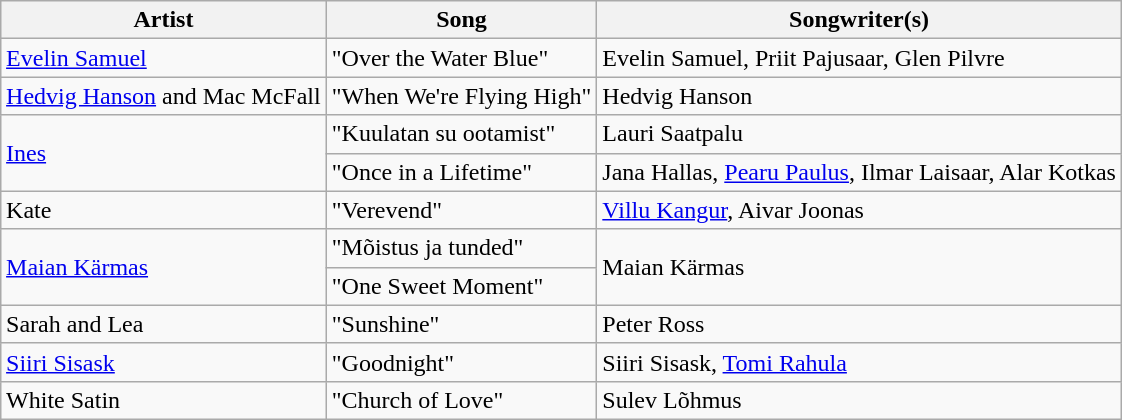<table class="wikitable" style="margin: 1em auto 1em auto;">
<tr>
<th>Artist</th>
<th>Song</th>
<th>Songwriter(s)</th>
</tr>
<tr>
<td><a href='#'>Evelin Samuel</a></td>
<td>"Over the Water Blue"</td>
<td>Evelin Samuel, Priit Pajusaar, Glen Pilvre</td>
</tr>
<tr>
<td><a href='#'>Hedvig Hanson</a> and Mac McFall</td>
<td>"When We're Flying High"</td>
<td>Hedvig Hanson</td>
</tr>
<tr>
<td rowspan="2"><a href='#'>Ines</a></td>
<td>"Kuulatan su ootamist"</td>
<td>Lauri Saatpalu</td>
</tr>
<tr>
<td>"Once in a Lifetime"</td>
<td>Jana Hallas, <a href='#'>Pearu Paulus</a>, Ilmar Laisaar, Alar Kotkas</td>
</tr>
<tr>
<td>Kate</td>
<td>"Verevend"</td>
<td><a href='#'>Villu Kangur</a>, Aivar Joonas</td>
</tr>
<tr>
<td rowspan="2"><a href='#'>Maian Kärmas</a></td>
<td>"Mõistus ja tunded"</td>
<td rowspan="2">Maian Kärmas</td>
</tr>
<tr>
<td>"One Sweet Moment"</td>
</tr>
<tr>
<td>Sarah and Lea</td>
<td>"Sunshine"</td>
<td>Peter Ross</td>
</tr>
<tr>
<td><a href='#'>Siiri Sisask</a></td>
<td>"Goodnight"</td>
<td>Siiri Sisask, <a href='#'>Tomi Rahula</a></td>
</tr>
<tr>
<td>White Satin</td>
<td>"Church of Love"</td>
<td>Sulev Lõhmus</td>
</tr>
</table>
